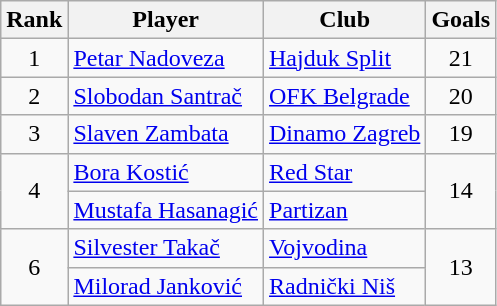<table class="wikitable" style="text-align:center">
<tr>
<th>Rank</th>
<th>Player</th>
<th>Club</th>
<th>Goals</th>
</tr>
<tr>
<td rowspan="1">1</td>
<td align="left"> <a href='#'>Petar Nadoveza</a></td>
<td align="left"><a href='#'>Hajduk Split</a></td>
<td rowspan="1">21</td>
</tr>
<tr>
<td rowspan="1">2</td>
<td align="left"> <a href='#'>Slobodan Santrač</a></td>
<td align="left"><a href='#'>OFK Belgrade</a></td>
<td>20</td>
</tr>
<tr>
<td rowspan="1">3</td>
<td align="left"> <a href='#'>Slaven Zambata</a></td>
<td align="left"><a href='#'>Dinamo Zagreb</a></td>
<td>19</td>
</tr>
<tr>
<td rowspan="2">4</td>
<td align="left"> <a href='#'>Bora Kostić</a></td>
<td align="left"><a href='#'>Red Star</a></td>
<td rowspan="2">14</td>
</tr>
<tr>
<td align="left"> <a href='#'>Mustafa Hasanagić</a></td>
<td align="left"><a href='#'>Partizan</a></td>
</tr>
<tr>
<td rowspan="2">6</td>
<td align="left"> <a href='#'>Silvester Takač</a></td>
<td align="left"><a href='#'>Vojvodina</a></td>
<td rowspan="2">13</td>
</tr>
<tr>
<td align="left"> <a href='#'>Milorad Janković</a></td>
<td align="left"><a href='#'>Radnički Niš</a></td>
</tr>
</table>
